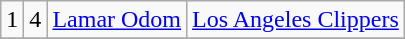<table class="wikitable">
<tr align="center" bgcolor="">
<td>1</td>
<td>4</td>
<td><a href='#'>Lamar Odom</a></td>
<td><a href='#'>Los Angeles Clippers</a></td>
</tr>
<tr align="center" bgcolor="">
</tr>
</table>
